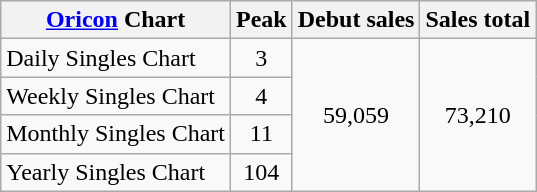<table class="wikitable">
<tr>
<th><a href='#'>Oricon</a> Chart</th>
<th>Peak</th>
<th>Debut sales</th>
<th>Sales total</th>
</tr>
<tr>
<td>Daily Singles Chart</td>
<td style="text-align:center;">3</td>
<td style="text-align:center;" rowspan="4">59,059</td>
<td style="text-align:center;" rowspan="4">73,210</td>
</tr>
<tr>
<td>Weekly Singles Chart</td>
<td style="text-align:center;">4</td>
</tr>
<tr>
<td>Monthly Singles Chart</td>
<td style="text-align:center;">11</td>
</tr>
<tr>
<td>Yearly Singles Chart</td>
<td style="text-align:center;">104</td>
</tr>
</table>
